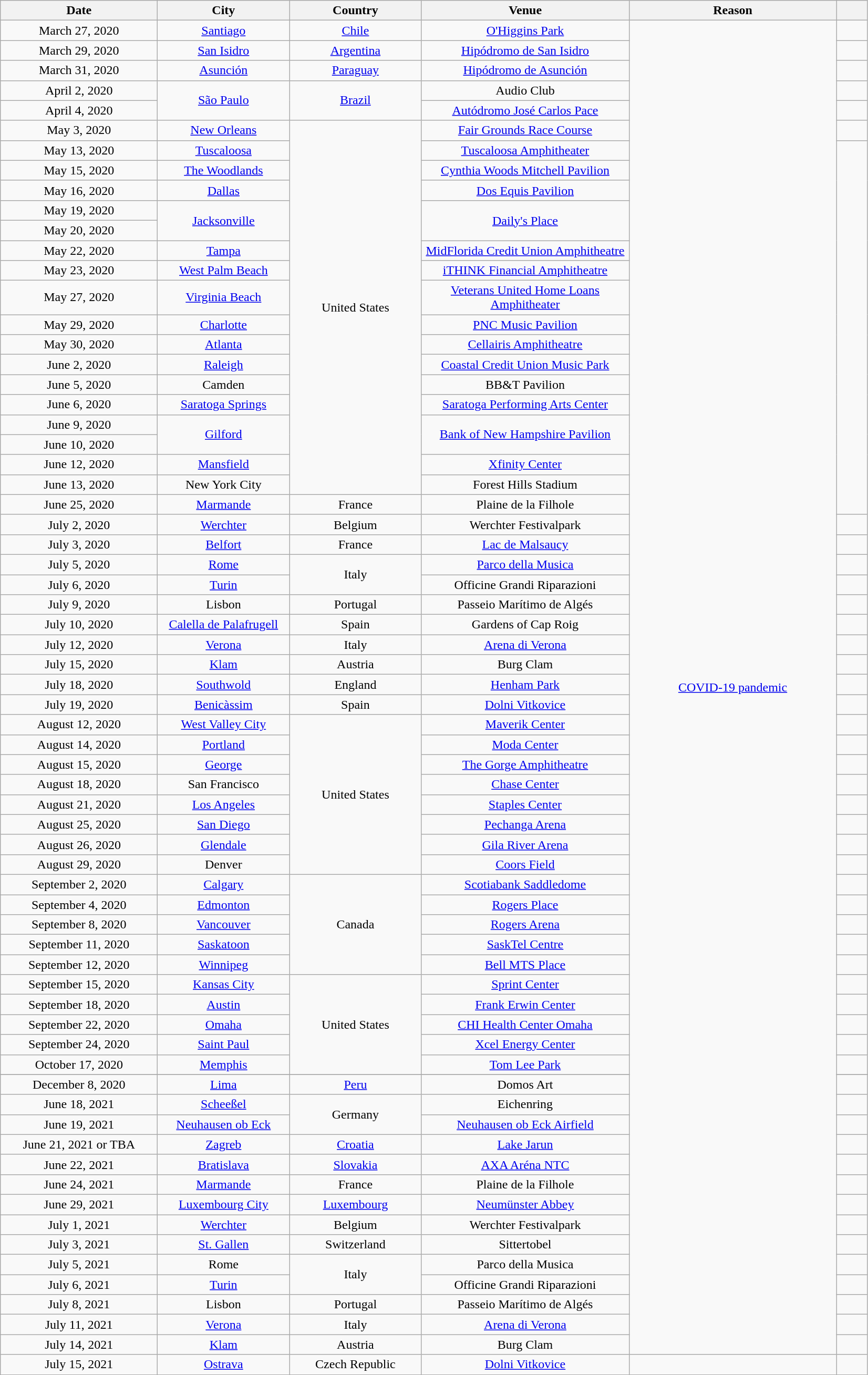<table class="wikitable plainrowheaders" style="text-align:center;">
<tr>
<th scope="col" style="width:12em;">Date</th>
<th scope="col" style="width:10em;">City</th>
<th scope="col" style="width:10em;">Country</th>
<th scope="col" style="width:16em;">Venue</th>
<th scope="col" style="width:16em;">Reason</th>
<th scope="col" style="width:2em;"></th>
</tr>
<tr>
<td>March 27, 2020</td>
<td><a href='#'>Santiago</a></td>
<td><a href='#'>Chile</a></td>
<td><a href='#'>O'Higgins Park</a></td>
<td rowspan="67"><a href='#'>COVID-19 pandemic</a></td>
<td></td>
</tr>
<tr>
<td>March 29, 2020</td>
<td><a href='#'>San Isidro</a></td>
<td><a href='#'>Argentina</a></td>
<td><a href='#'>Hipódromo de San Isidro</a></td>
<td></td>
</tr>
<tr>
<td>March 31, 2020</td>
<td><a href='#'>Asunción</a></td>
<td><a href='#'>Paraguay</a></td>
<td><a href='#'>Hipódromo de Asunción</a></td>
<td></td>
</tr>
<tr>
<td>April 2, 2020</td>
<td rowspan="2"><a href='#'>São Paulo</a></td>
<td rowspan="2"><a href='#'>Brazil</a></td>
<td>Audio Club</td>
<td></td>
</tr>
<tr>
<td>April 4, 2020</td>
<td><a href='#'>Autódromo José Carlos Pace</a></td>
<td></td>
</tr>
<tr>
<td>May 3, 2020</td>
<td><a href='#'>New Orleans</a></td>
<td rowspan="18">United States</td>
<td><a href='#'>Fair Grounds Race Course</a></td>
<td></td>
</tr>
<tr>
<td>May 13, 2020</td>
<td><a href='#'>Tuscaloosa</a></td>
<td><a href='#'>Tuscaloosa Amphitheater</a></td>
<td rowspan="18"></td>
</tr>
<tr>
<td>May 15, 2020</td>
<td><a href='#'>The Woodlands</a></td>
<td><a href='#'>Cynthia Woods Mitchell Pavilion</a></td>
</tr>
<tr>
<td>May 16, 2020</td>
<td><a href='#'>Dallas</a></td>
<td><a href='#'>Dos Equis Pavilion</a></td>
</tr>
<tr>
<td>May 19, 2020</td>
<td rowspan="2"><a href='#'>Jacksonville</a></td>
<td rowspan="2"><a href='#'>Daily's Place</a></td>
</tr>
<tr>
<td>May 20, 2020</td>
</tr>
<tr>
<td>May 22, 2020</td>
<td><a href='#'>Tampa</a></td>
<td><a href='#'>MidFlorida Credit Union Amphitheatre</a></td>
</tr>
<tr>
<td>May 23, 2020</td>
<td><a href='#'>West Palm Beach</a></td>
<td><a href='#'>iTHINK Financial Amphitheatre</a></td>
</tr>
<tr>
<td>May 27, 2020</td>
<td><a href='#'>Virginia Beach</a></td>
<td><a href='#'>Veterans United Home Loans Amphitheater</a></td>
</tr>
<tr>
<td>May 29, 2020</td>
<td><a href='#'>Charlotte</a></td>
<td><a href='#'>PNC Music Pavilion</a></td>
</tr>
<tr>
<td>May 30, 2020</td>
<td><a href='#'>Atlanta</a></td>
<td><a href='#'>Cellairis Amphitheatre</a></td>
</tr>
<tr>
<td>June 2, 2020</td>
<td><a href='#'>Raleigh</a></td>
<td><a href='#'>Coastal Credit Union Music Park</a></td>
</tr>
<tr>
<td>June 5, 2020</td>
<td>Camden</td>
<td>BB&T Pavilion</td>
</tr>
<tr>
<td>June 6, 2020</td>
<td><a href='#'>Saratoga Springs</a></td>
<td><a href='#'>Saratoga Performing Arts Center</a></td>
</tr>
<tr>
<td>June 9, 2020</td>
<td rowspan="2"><a href='#'>Gilford</a></td>
<td rowspan="2"><a href='#'>Bank of New Hampshire Pavilion</a></td>
</tr>
<tr>
<td>June 10, 2020</td>
</tr>
<tr>
<td>June 12, 2020</td>
<td><a href='#'>Mansfield</a></td>
<td><a href='#'>Xfinity Center</a></td>
</tr>
<tr>
<td>June 13, 2020</td>
<td>New York City</td>
<td>Forest Hills Stadium</td>
</tr>
<tr>
<td>June 25, 2020</td>
<td><a href='#'>Marmande</a></td>
<td>France</td>
<td>Plaine de la Filhole</td>
</tr>
<tr>
<td>July 2, 2020</td>
<td><a href='#'>Werchter</a></td>
<td>Belgium</td>
<td>Werchter Festivalpark</td>
<td></td>
</tr>
<tr>
<td>July 3, 2020</td>
<td><a href='#'>Belfort</a></td>
<td>France</td>
<td><a href='#'>Lac de Malsaucy</a></td>
<td></td>
</tr>
<tr>
<td>July 5, 2020</td>
<td><a href='#'>Rome</a></td>
<td rowspan="2">Italy</td>
<td><a href='#'>Parco della Musica</a></td>
<td></td>
</tr>
<tr>
<td>July 6, 2020</td>
<td><a href='#'>Turin</a></td>
<td>Officine Grandi Riparazioni</td>
<td></td>
</tr>
<tr>
<td>July 9, 2020</td>
<td>Lisbon</td>
<td>Portugal</td>
<td>Passeio Marítimo de Algés</td>
<td></td>
</tr>
<tr>
<td>July 10, 2020</td>
<td><a href='#'>Calella de Palafrugell</a></td>
<td>Spain</td>
<td>Gardens of Cap Roig</td>
<td></td>
</tr>
<tr>
<td>July 12, 2020</td>
<td><a href='#'>Verona</a></td>
<td>Italy</td>
<td><a href='#'>Arena di Verona</a></td>
<td></td>
</tr>
<tr>
<td>July 15, 2020</td>
<td><a href='#'>Klam</a></td>
<td>Austria</td>
<td>Burg Clam</td>
<td></td>
</tr>
<tr>
<td>July 18, 2020</td>
<td><a href='#'>Southwold</a></td>
<td>England</td>
<td><a href='#'>Henham Park</a></td>
<td></td>
</tr>
<tr>
<td>July 19, 2020</td>
<td><a href='#'>Benicàssim</a></td>
<td>Spain</td>
<td><a href='#'>Dolni Vitkovice</a></td>
<td></td>
</tr>
<tr>
<td>August 12, 2020</td>
<td><a href='#'>West Valley City</a></td>
<td rowspan="8">United States</td>
<td><a href='#'>Maverik Center</a></td>
<td></td>
</tr>
<tr>
<td>August 14, 2020</td>
<td><a href='#'>Portland</a></td>
<td><a href='#'>Moda Center</a></td>
<td></td>
</tr>
<tr>
<td>August 15, 2020</td>
<td><a href='#'>George</a></td>
<td><a href='#'>The Gorge Amphitheatre</a></td>
<td></td>
</tr>
<tr>
<td>August 18, 2020</td>
<td>San Francisco</td>
<td><a href='#'>Chase Center</a></td>
<td></td>
</tr>
<tr>
<td>August 21, 2020</td>
<td><a href='#'>Los Angeles</a></td>
<td><a href='#'>Staples Center</a></td>
<td></td>
</tr>
<tr>
<td>August 25, 2020</td>
<td><a href='#'>San Diego</a></td>
<td><a href='#'>Pechanga Arena</a></td>
<td></td>
</tr>
<tr>
<td>August 26, 2020</td>
<td><a href='#'>Glendale</a></td>
<td><a href='#'>Gila River Arena</a></td>
<td></td>
</tr>
<tr>
<td>August 29, 2020</td>
<td>Denver</td>
<td><a href='#'>Coors Field</a></td>
<td></td>
</tr>
<tr>
<td>September 2, 2020</td>
<td><a href='#'>Calgary</a></td>
<td rowspan="5">Canada</td>
<td><a href='#'>Scotiabank Saddledome</a></td>
<td></td>
</tr>
<tr>
<td>September 4, 2020</td>
<td><a href='#'>Edmonton</a></td>
<td><a href='#'>Rogers Place</a></td>
<td></td>
</tr>
<tr>
<td>September 8, 2020</td>
<td><a href='#'>Vancouver</a></td>
<td><a href='#'>Rogers Arena</a></td>
<td></td>
</tr>
<tr>
<td>September 11, 2020</td>
<td><a href='#'>Saskatoon</a></td>
<td><a href='#'>SaskTel Centre</a></td>
<td></td>
</tr>
<tr>
<td>September 12, 2020</td>
<td><a href='#'>Winnipeg</a></td>
<td><a href='#'>Bell MTS Place</a></td>
<td></td>
</tr>
<tr>
<td>September 15, 2020</td>
<td><a href='#'>Kansas City</a></td>
<td rowspan="5">United States</td>
<td><a href='#'>Sprint Center</a></td>
<td></td>
</tr>
<tr>
<td>September 18, 2020</td>
<td><a href='#'>Austin</a></td>
<td><a href='#'>Frank Erwin Center</a></td>
<td></td>
</tr>
<tr>
<td>September 22, 2020</td>
<td><a href='#'>Omaha</a></td>
<td><a href='#'>CHI Health Center Omaha</a></td>
<td></td>
</tr>
<tr>
<td>September 24, 2020</td>
<td><a href='#'>Saint Paul</a></td>
<td><a href='#'>Xcel Energy Center</a></td>
<td></td>
</tr>
<tr>
<td>October 17, 2020</td>
<td><a href='#'>Memphis</a></td>
<td><a href='#'>Tom Lee Park</a></td>
<td></td>
</tr>
<tr>
</tr>
<tr>
<td>December 8, 2020</td>
<td><a href='#'>Lima</a></td>
<td><a href='#'>Peru</a></td>
<td>Domos Art</td>
<td></td>
</tr>
<tr>
<td>June 18, 2021</td>
<td><a href='#'>Scheeßel</a></td>
<td rowspan="2">Germany</td>
<td>Eichenring</td>
<td></td>
</tr>
<tr>
<td>June 19, 2021</td>
<td><a href='#'>Neuhausen ob Eck</a></td>
<td><a href='#'>Neuhausen ob Eck Airfield</a></td>
<td></td>
</tr>
<tr>
<td>June 21, 2021 or TBA</td>
<td><a href='#'>Zagreb</a></td>
<td><a href='#'>Croatia</a></td>
<td><a href='#'>Lake Jarun</a></td>
<td></td>
</tr>
<tr>
<td>June 22, 2021</td>
<td><a href='#'>Bratislava</a></td>
<td><a href='#'>Slovakia</a></td>
<td><a href='#'>AXA Aréna NTC</a></td>
<td></td>
</tr>
<tr>
<td>June 24, 2021</td>
<td><a href='#'>Marmande</a></td>
<td>France</td>
<td>Plaine de la Filhole</td>
<td></td>
</tr>
<tr>
<td>June 29, 2021</td>
<td><a href='#'>Luxembourg City</a></td>
<td><a href='#'>Luxembourg</a></td>
<td><a href='#'>Neumünster Abbey</a></td>
<td></td>
</tr>
<tr>
<td>July 1, 2021</td>
<td><a href='#'>Werchter</a></td>
<td>Belgium</td>
<td>Werchter Festivalpark</td>
<td></td>
</tr>
<tr>
<td>July 3, 2021</td>
<td><a href='#'>St. Gallen</a></td>
<td>Switzerland</td>
<td>Sittertobel</td>
<td></td>
</tr>
<tr>
<td>July 5, 2021</td>
<td>Rome</td>
<td rowspan="2">Italy</td>
<td>Parco della Musica</td>
<td></td>
</tr>
<tr>
<td>July 6, 2021</td>
<td><a href='#'>Turin</a></td>
<td>Officine Grandi Riparazioni</td>
<td></td>
</tr>
<tr>
<td>July 8, 2021</td>
<td>Lisbon</td>
<td>Portugal</td>
<td>Passeio Marítimo de Algés</td>
<td></td>
</tr>
<tr>
<td>July 11, 2021</td>
<td><a href='#'>Verona</a></td>
<td>Italy</td>
<td><a href='#'>Arena di Verona</a></td>
<td></td>
</tr>
<tr>
<td>July 14, 2021</td>
<td><a href='#'>Klam</a></td>
<td>Austria</td>
<td>Burg Clam</td>
<td></td>
</tr>
<tr>
<td>July 15, 2021</td>
<td><a href='#'>Ostrava</a></td>
<td>Czech Republic</td>
<td><a href='#'>Dolni Vitkovice</a></td>
<td></td>
</tr>
</table>
